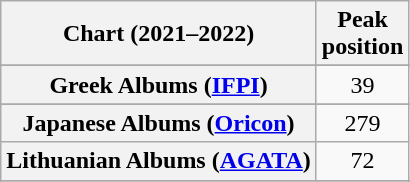<table class="wikitable sortable plainrowheaders" style="text-align:center">
<tr>
<th scope="col">Chart (2021–2022)</th>
<th scope="col">Peak<br>position</th>
</tr>
<tr>
</tr>
<tr>
</tr>
<tr>
</tr>
<tr>
</tr>
<tr>
</tr>
<tr>
</tr>
<tr>
<th scope="row">Greek Albums (<a href='#'>IFPI</a>)</th>
<td>39</td>
</tr>
<tr>
</tr>
<tr>
</tr>
<tr>
</tr>
<tr>
<th scope="row">Japanese Albums (<a href='#'>Oricon</a>)</th>
<td style="text-align:center;">279</td>
</tr>
<tr>
<th scope="row">Lithuanian Albums (<a href='#'>AGATA</a>)</th>
<td>72</td>
</tr>
<tr>
</tr>
<tr>
</tr>
<tr>
</tr>
<tr>
</tr>
<tr>
</tr>
<tr>
</tr>
</table>
